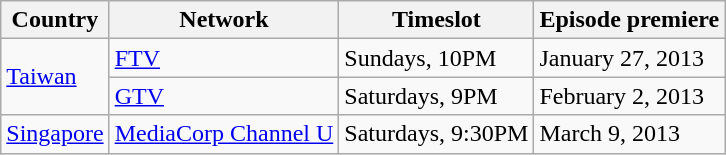<table class="wikitable">
<tr>
<th>Country</th>
<th>Network</th>
<th>Timeslot</th>
<th>Episode premiere</th>
</tr>
<tr>
<td rowspan="2"><a href='#'>Taiwan</a></td>
<td><a href='#'>FTV</a></td>
<td>Sundays, 10PM</td>
<td>January 27, 2013</td>
</tr>
<tr>
<td><a href='#'>GTV</a></td>
<td>Saturdays, 9PM</td>
<td>February 2, 2013</td>
</tr>
<tr>
<td><a href='#'>Singapore</a></td>
<td><a href='#'>MediaCorp Channel U</a></td>
<td>Saturdays, 9:30PM</td>
<td>March 9, 2013</td>
</tr>
</table>
